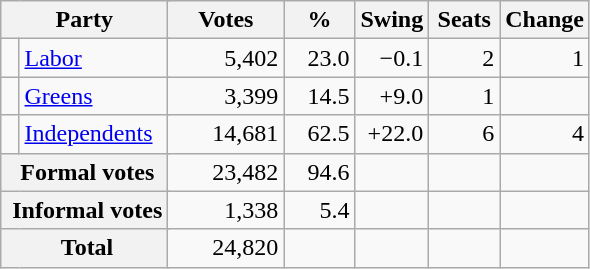<table class="wikitable" style="text-align:right; margin-bottom:0">
<tr>
<th style="width:10px" colspan=3>Party</th>
<th style="width:70px;">Votes</th>
<th style="width:40px;">%</th>
<th style="width:40px;">Swing</th>
<th style="width:40px;">Seats</th>
<th style="width:40px;">Change</th>
</tr>
<tr>
<td> </td>
<td style="text-align:left;" colspan="2"><a href='#'>Labor</a></td>
<td>5,402</td>
<td>23.0</td>
<td>−0.1</td>
<td>2</td>
<td> 1</td>
</tr>
<tr>
<td> </td>
<td style="text-align:left;" colspan="2"><a href='#'>Greens</a></td>
<td>3,399</td>
<td>14.5</td>
<td>+9.0</td>
<td>1</td>
<td></td>
</tr>
<tr>
<td> </td>
<td style="text-align:left;" colspan="2"><a href='#'>Independents</a></td>
<td>14,681</td>
<td>62.5</td>
<td>+22.0</td>
<td>6</td>
<td> 4</td>
</tr>
<tr>
<th colspan="3" rowspan="1"> Formal votes</th>
<td>23,482</td>
<td>94.6</td>
<td></td>
<td></td>
<td></td>
</tr>
<tr>
<th colspan="3" rowspan="1"> Informal votes</th>
<td>1,338</td>
<td>5.4</td>
<td></td>
<td></td>
<td></td>
</tr>
<tr>
<th colspan="3" rowspan="1"> <strong>Total </strong></th>
<td>24,820</td>
<td></td>
<td></td>
<td></td>
<td></td>
</tr>
</table>
